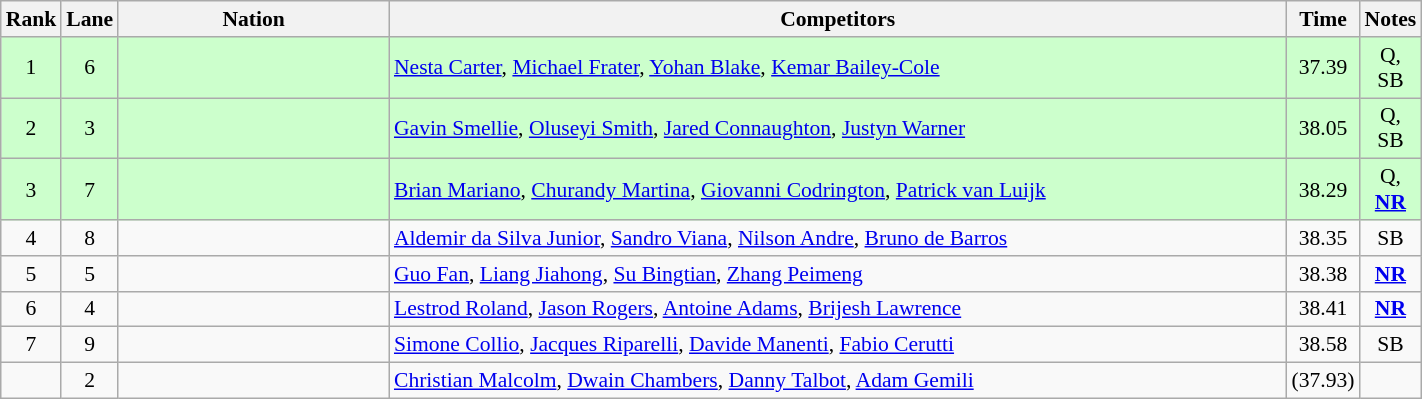<table class="wikitable sortable"  style="width:75%; text-align:center; font-size:90%;">
<tr>
<th width=15>Rank</th>
<th width=15>Lane</th>
<th width=222>Nation</th>
<th width=778>Competitors</th>
<th width=15>Time</th>
<th width=15>Notes</th>
</tr>
<tr style="background:#cfc;">
<td>1</td>
<td>6</td>
<td align=left></td>
<td align=left><a href='#'>Nesta Carter</a>, <a href='#'>Michael Frater</a>, <a href='#'>Yohan Blake</a>, <a href='#'>Kemar Bailey-Cole</a></td>
<td>37.39</td>
<td>Q, SB</td>
</tr>
<tr style="background:#cfc;">
<td>2</td>
<td>3</td>
<td align=left></td>
<td align=left><a href='#'>Gavin Smellie</a>, <a href='#'>Oluseyi Smith</a>, <a href='#'>Jared Connaughton</a>, <a href='#'>Justyn Warner</a></td>
<td>38.05</td>
<td>Q, SB</td>
</tr>
<tr style="background:#cfc;">
<td>3</td>
<td>7</td>
<td align=left></td>
<td align=left><a href='#'>Brian Mariano</a>, <a href='#'>Churandy Martina</a>, <a href='#'>Giovanni Codrington</a>, <a href='#'>Patrick van Luijk</a></td>
<td>38.29</td>
<td>Q, <strong><a href='#'>NR</a></strong></td>
</tr>
<tr>
<td>4</td>
<td>8</td>
<td align=left></td>
<td align=left><a href='#'>Aldemir da Silva Junior</a>, <a href='#'>Sandro Viana</a>, <a href='#'>Nilson Andre</a>, <a href='#'>Bruno de Barros</a></td>
<td>38.35</td>
<td>SB</td>
</tr>
<tr>
<td>5</td>
<td>5</td>
<td align=left></td>
<td align=left><a href='#'>Guo Fan</a>, <a href='#'>Liang Jiahong</a>, <a href='#'>Su Bingtian</a>, <a href='#'>Zhang Peimeng</a></td>
<td>38.38</td>
<td><strong><a href='#'>NR</a></strong></td>
</tr>
<tr>
<td>6</td>
<td>4</td>
<td align=left></td>
<td align=left><a href='#'>Lestrod Roland</a>, <a href='#'>Jason Rogers</a>, <a href='#'>Antoine Adams</a>, <a href='#'>Brijesh Lawrence</a></td>
<td>38.41</td>
<td><strong><a href='#'>NR</a></strong></td>
</tr>
<tr>
<td>7</td>
<td>9</td>
<td align=left></td>
<td align=left><a href='#'>Simone Collio</a>, <a href='#'>Jacques Riparelli</a>, <a href='#'>Davide Manenti</a>, <a href='#'>Fabio Cerutti</a></td>
<td>38.58</td>
<td>SB</td>
</tr>
<tr>
<td></td>
<td>2</td>
<td align=left></td>
<td align=left><a href='#'>Christian Malcolm</a>, <a href='#'>Dwain Chambers</a>, <a href='#'>Danny Talbot</a>, <a href='#'>Adam Gemili</a></td>
<td> (37.93)</td>
<td></td>
</tr>
</table>
